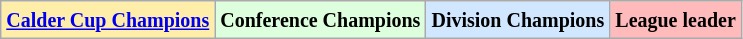<table class="wikitable">
<tr>
<td bgcolor="#ffeeaa"><small><strong><a href='#'>Calder Cup Champions</a></strong></small></td>
<td bgcolor="#ddffdd"><small><strong>Conference Champions</strong></small></td>
<td bgcolor="#d0e7ff"><small><strong>Division Champions</strong></small></td>
<td bgcolor="#ffbbbb"><small><strong>League leader</strong></small><br></td>
</tr>
</table>
